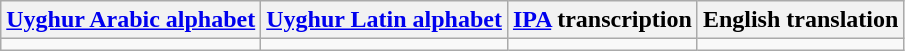<table class="wikitable">
<tr>
<th><a href='#'>Uyghur Arabic alphabet</a></th>
<th><a href='#'>Uyghur Latin alphabet</a></th>
<th><a href='#'>IPA</a> transcription</th>
<th>English translation</th>
</tr>
<tr style="text-align:center;vertical-align:top;white-space:nowrap;">
<td dir="rtl"></td>
<td></td>
<td></td>
<td></td>
</tr>
</table>
